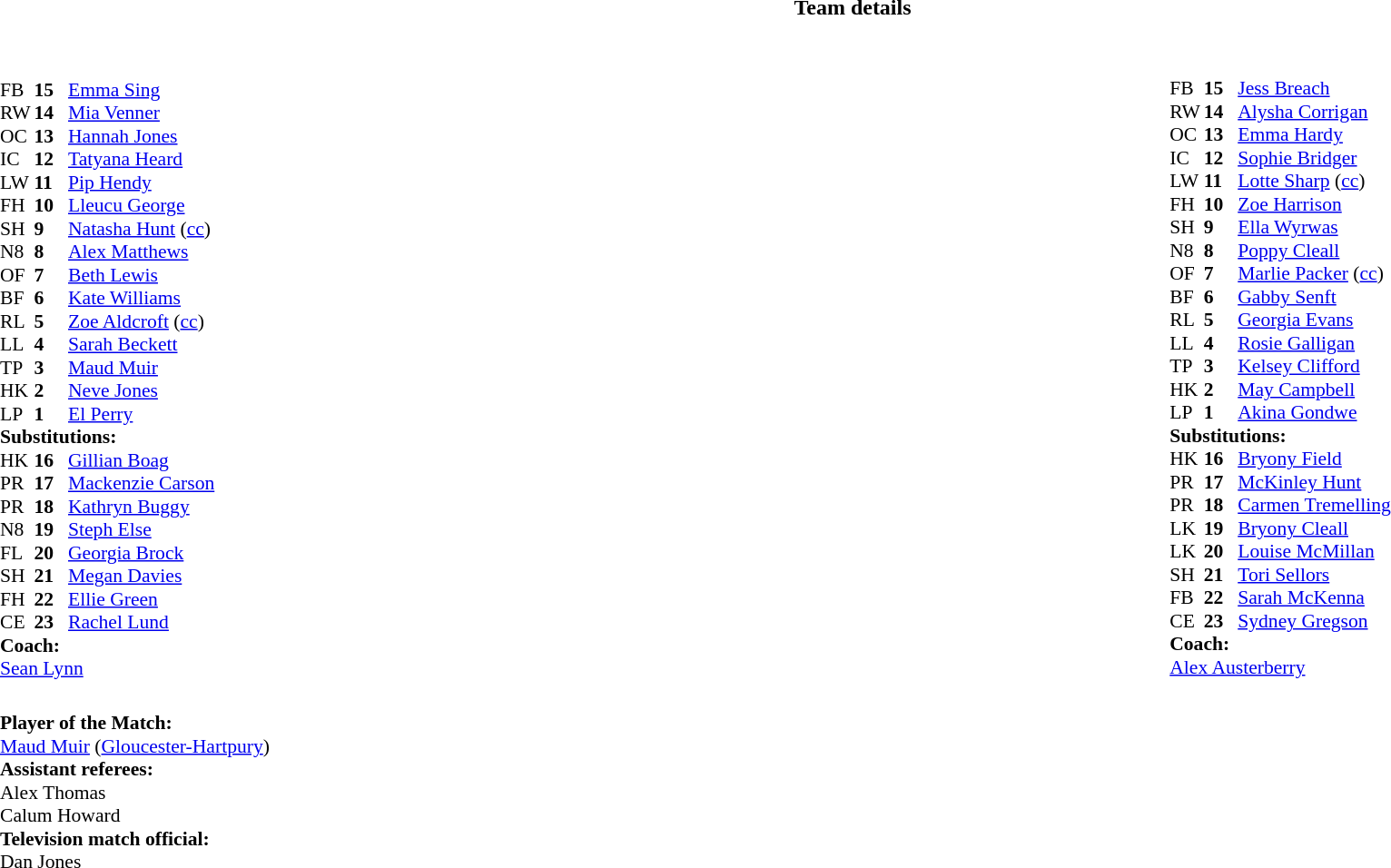<table border="0" style="width:100%;">
<tr>
<th>Team details</th>
</tr>
<tr>
<td><br><table style="width:100%;">
<tr>
<td style="vertical-align:top; width:50%;"><br><table style="font-size: 90%" cellspacing="0" cellpadding="0">
<tr>
<th width="25"></th>
<th width="25"></th>
</tr>
<tr>
<td>FB</td>
<td><strong>15</strong></td>
<td> <a href='#'>Emma Sing</a></td>
</tr>
<tr>
<td>RW</td>
<td><strong>14</strong></td>
<td> <a href='#'>Mia Venner</a></td>
<td></td>
<td></td>
</tr>
<tr>
<td>OC</td>
<td><strong>13</strong></td>
<td> <a href='#'>Hannah Jones</a></td>
</tr>
<tr>
<td>IC</td>
<td><strong>12</strong></td>
<td> <a href='#'>Tatyana Heard</a></td>
<td></td>
<td></td>
</tr>
<tr>
<td>LW</td>
<td><strong>11</strong></td>
<td> <a href='#'>Pip Hendy</a></td>
</tr>
<tr>
<td>FH</td>
<td><strong>10</strong></td>
<td> <a href='#'>Lleucu George</a></td>
</tr>
<tr>
<td>SH</td>
<td><strong>9</strong></td>
<td> <a href='#'>Natasha Hunt</a> (<a href='#'>cc</a>)</td>
<td></td>
<td></td>
</tr>
<tr>
<td>N8</td>
<td><strong>8</strong></td>
<td> <a href='#'>Alex Matthews</a></td>
<td></td>
</tr>
<tr>
<td>OF</td>
<td><strong>7</strong></td>
<td> <a href='#'>Beth Lewis</a></td>
<td></td>
<td></td>
</tr>
<tr>
<td>BF</td>
<td><strong>6</strong></td>
<td> <a href='#'>Kate Williams</a></td>
</tr>
<tr>
<td>RL</td>
<td><strong>5</strong></td>
<td> <a href='#'>Zoe Aldcroft</a> (<a href='#'>cc</a>)</td>
</tr>
<tr>
<td>LL</td>
<td><strong>4</strong></td>
<td> <a href='#'>Sarah Beckett</a></td>
<td></td>
<td></td>
</tr>
<tr>
<td>TP</td>
<td><strong>3</strong></td>
<td> <a href='#'>Maud Muir</a></td>
<td></td>
<td></td>
</tr>
<tr>
<td>HK</td>
<td><strong>2</strong></td>
<td> <a href='#'>Neve Jones</a></td>
<td></td>
<td></td>
</tr>
<tr>
<td>LP</td>
<td><strong>1</strong></td>
<td> <a href='#'>El Perry</a></td>
<td></td>
<td></td>
</tr>
<tr>
<td colspan=3><strong>Substitutions:</strong></td>
</tr>
<tr>
<td>HK</td>
<td><strong>16</strong></td>
<td> <a href='#'>Gillian Boag</a></td>
<td></td>
<td></td>
</tr>
<tr>
<td>PR</td>
<td><strong>17</strong></td>
<td> <a href='#'>Mackenzie Carson</a></td>
<td></td>
<td></td>
</tr>
<tr>
<td>PR</td>
<td><strong>18</strong></td>
<td> <a href='#'>Kathryn Buggy</a></td>
<td></td>
<td></td>
</tr>
<tr>
<td>N8</td>
<td><strong>19</strong></td>
<td> <a href='#'>Steph Else</a></td>
<td></td>
<td></td>
</tr>
<tr>
<td>FL</td>
<td><strong>20</strong></td>
<td> <a href='#'>Georgia Brock</a></td>
<td></td>
<td></td>
</tr>
<tr>
<td>SH</td>
<td><strong>21</strong></td>
<td> <a href='#'>Megan Davies</a></td>
<td></td>
<td></td>
</tr>
<tr>
<td>FH</td>
<td><strong>22</strong></td>
<td> <a href='#'>Ellie Green</a></td>
<td></td>
<td></td>
</tr>
<tr>
<td>CE</td>
<td><strong>23</strong></td>
<td> <a href='#'>Rachel Lund</a></td>
<td></td>
<td></td>
</tr>
<tr>
<td colspan=3><strong>Coach:</strong></td>
</tr>
<tr>
<td colspan="4"> <a href='#'>Sean Lynn</a></td>
</tr>
<tr>
</tr>
</table>
</td>
<td style="vertical-align:top;width:50%;font-size:90%"><br><table cellspacing="0" cellpadding="0" style="margin:auto">
<tr>
<th width="25"></th>
<th width="25"></th>
</tr>
<tr>
<td>FB</td>
<td><strong>15</strong></td>
<td> <a href='#'>Jess Breach</a></td>
</tr>
<tr>
<td>RW</td>
<td><strong>14</strong></td>
<td> <a href='#'>Alysha Corrigan</a></td>
</tr>
<tr>
<td>OC</td>
<td><strong>13</strong></td>
<td> <a href='#'>Emma Hardy</a></td>
<td></td>
<td></td>
</tr>
<tr>
<td>IC</td>
<td><strong>12</strong></td>
<td> <a href='#'>Sophie Bridger</a></td>
</tr>
<tr>
<td>LW</td>
<td><strong>11</strong></td>
<td> <a href='#'>Lotte Sharp</a> (<a href='#'>cc</a>)</td>
<td></td>
<td></td>
</tr>
<tr>
<td>FH</td>
<td><strong>10</strong></td>
<td> <a href='#'>Zoe Harrison</a></td>
</tr>
<tr>
<td>SH</td>
<td><strong>9</strong></td>
<td> <a href='#'>Ella Wyrwas</a></td>
</tr>
<tr>
<td>N8</td>
<td><strong>8</strong></td>
<td> <a href='#'>Poppy Cleall</a></td>
</tr>
<tr>
<td>OF</td>
<td><strong>7</strong></td>
<td> <a href='#'>Marlie Packer</a> (<a href='#'>cc</a>)</td>
</tr>
<tr>
<td>BF</td>
<td><strong>6</strong></td>
<td> <a href='#'>Gabby Senft</a></td>
</tr>
<tr>
<td>RL</td>
<td><strong>5</strong></td>
<td> <a href='#'>Georgia Evans</a></td>
<td></td>
<td></td>
</tr>
<tr>
<td>LL</td>
<td><strong>4</strong></td>
<td> <a href='#'>Rosie Galligan</a></td>
<td></td>
<td></td>
</tr>
<tr>
<td>TP</td>
<td><strong>3</strong></td>
<td> <a href='#'>Kelsey Clifford</a></td>
</tr>
<tr>
<td>HK</td>
<td><strong>2</strong></td>
<td> <a href='#'>May Campbell</a></td>
<td></td>
<td></td>
</tr>
<tr>
<td>LP</td>
<td><strong>1</strong></td>
<td> <a href='#'>Akina Gondwe</a></td>
<td></td>
<td></td>
</tr>
<tr>
<td colspan=3><strong>Substitutions:</strong></td>
</tr>
<tr>
<td>HK</td>
<td><strong>16</strong></td>
<td> <a href='#'>Bryony Field</a></td>
<td></td>
<td></td>
</tr>
<tr>
<td>PR</td>
<td><strong>17</strong></td>
<td> <a href='#'>McKinley Hunt</a></td>
<td></td>
<td></td>
</tr>
<tr>
<td>PR</td>
<td><strong>18</strong></td>
<td> <a href='#'>Carmen Tremelling</a></td>
</tr>
<tr>
<td>LK</td>
<td><strong>19</strong></td>
<td> <a href='#'>Bryony Cleall</a></td>
<td></td>
<td></td>
</tr>
<tr>
<td>LK</td>
<td><strong>20</strong></td>
<td> <a href='#'>Louise McMillan</a></td>
<td></td>
<td></td>
</tr>
<tr>
<td>SH</td>
<td><strong>21</strong></td>
<td> <a href='#'>Tori Sellors</a></td>
</tr>
<tr>
<td>FB</td>
<td><strong>22</strong></td>
<td> <a href='#'>Sarah McKenna</a></td>
<td></td>
<td></td>
</tr>
<tr>
<td>CE</td>
<td><strong>23</strong></td>
<td> <a href='#'>Sydney Gregson</a></td>
<td></td>
<td></td>
</tr>
<tr>
<td colspan=3><strong>Coach:</strong></td>
</tr>
<tr>
<td colspan="4"> <a href='#'>Alex Austerberry</a></td>
</tr>
</table>
</td>
</tr>
</table>
<table style="width:100%;font-size:90%">
<tr>
<td><br><strong>Player of the Match:</strong>
<br> <a href='#'>Maud Muir</a> (<a href='#'>Gloucester-Hartpury</a>)<br><strong>Assistant referees:</strong>
<br>Alex Thomas
<br>Calum Howard
<br><strong>Television match official:</strong>
<br>Dan Jones</td>
</tr>
</table>
</td>
</tr>
</table>
